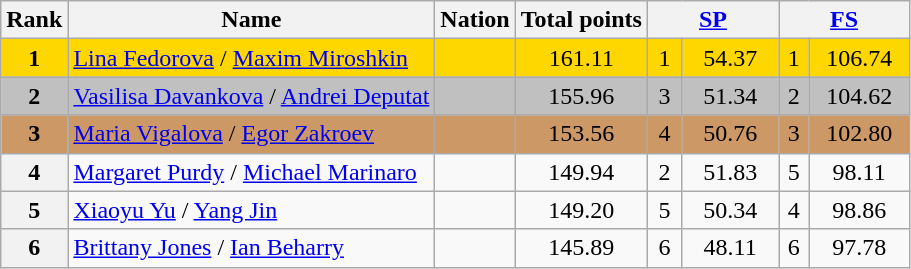<table class="wikitable sortable">
<tr>
<th>Rank</th>
<th>Name</th>
<th>Nation</th>
<th>Total points</th>
<th colspan="2" width="80px"><a href='#'>SP</a></th>
<th colspan="2" width="80px"><a href='#'>FS</a></th>
</tr>
<tr bgcolor="gold">
<td align="center"><strong>1</strong></td>
<td><a href='#'>Lina Fedorova</a> / <a href='#'>Maxim Miroshkin</a></td>
<td></td>
<td align="center">161.11</td>
<td align="center">1</td>
<td align="center">54.37</td>
<td align="center">1</td>
<td align="center">106.74</td>
</tr>
<tr bgcolor="silver">
<td align="center"><strong>2</strong></td>
<td><a href='#'>Vasilisa Davankova</a> / <a href='#'>Andrei Deputat</a></td>
<td></td>
<td align="center">155.96</td>
<td align="center">3</td>
<td align="center">51.34</td>
<td align="center">2</td>
<td align="center">104.62</td>
</tr>
<tr bgcolor="cc9966">
<td align="center"><strong>3</strong></td>
<td><a href='#'>Maria Vigalova</a> / <a href='#'>Egor Zakroev</a></td>
<td></td>
<td align="center">153.56</td>
<td align="center">4</td>
<td align="center">50.76</td>
<td align="center">3</td>
<td align="center">102.80</td>
</tr>
<tr>
<th>4</th>
<td><a href='#'>Margaret Purdy</a> / <a href='#'>Michael Marinaro</a></td>
<td></td>
<td align="center">149.94</td>
<td align="center">2</td>
<td align="center">51.83</td>
<td align="center">5</td>
<td align="center">98.11</td>
</tr>
<tr>
<th>5</th>
<td><a href='#'>Xiaoyu Yu</a> / <a href='#'>Yang Jin</a></td>
<td></td>
<td align="center">149.20</td>
<td align="center">5</td>
<td align="center">50.34</td>
<td align="center">4</td>
<td align="center">98.86</td>
</tr>
<tr>
<th>6</th>
<td><a href='#'>Brittany Jones</a> / <a href='#'>Ian Beharry</a></td>
<td></td>
<td align="center">145.89</td>
<td align="center">6</td>
<td align="center">48.11</td>
<td align="center">6</td>
<td align="center">97.78</td>
</tr>
</table>
